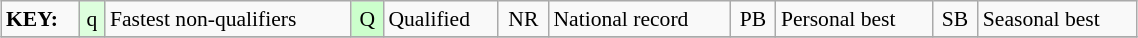<table class="wikitable" style="margin:0.5em auto; font-size:90%;position:relative;" width=60%>
<tr>
<td><strong>KEY:</strong></td>
<td bgcolor=ddffdd align=center>q</td>
<td>Fastest non-qualifiers</td>
<td bgcolor=ccffcc align=center>Q</td>
<td>Qualified</td>
<td align=center>NR</td>
<td>National record</td>
<td align=center>PB</td>
<td>Personal best</td>
<td align=center>SB</td>
<td>Seasonal best</td>
</tr>
<tr>
</tr>
</table>
